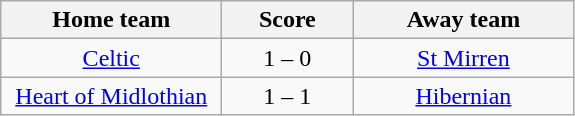<table class="wikitable" style="text-align: center">
<tr>
<th width=140>Home team</th>
<th width=80>Score</th>
<th width=140>Away team</th>
</tr>
<tr>
<td><a href='#'>Celtic</a></td>
<td>1 – 0</td>
<td><a href='#'>St Mirren</a></td>
</tr>
<tr>
<td><a href='#'>Heart of Midlothian</a></td>
<td>1 – 1</td>
<td><a href='#'>Hibernian</a></td>
</tr>
</table>
